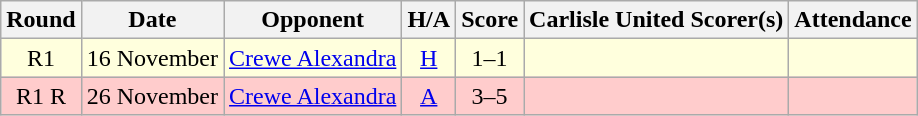<table class="wikitable" style="text-align:center">
<tr>
<th>Round</th>
<th>Date</th>
<th>Opponent</th>
<th>H/A</th>
<th>Score</th>
<th>Carlisle United Scorer(s)</th>
<th>Attendance</th>
</tr>
<tr bgcolor=#ffffdd>
<td>R1</td>
<td align=left>16 November</td>
<td align=left><a href='#'>Crewe Alexandra</a></td>
<td><a href='#'>H</a></td>
<td>1–1</td>
<td align=left></td>
<td></td>
</tr>
<tr bgcolor=#FFCCCC>
<td>R1 R</td>
<td align=left>26 November</td>
<td align=left><a href='#'>Crewe Alexandra</a></td>
<td><a href='#'>A</a></td>
<td>3–5</td>
<td align=left></td>
<td></td>
</tr>
</table>
